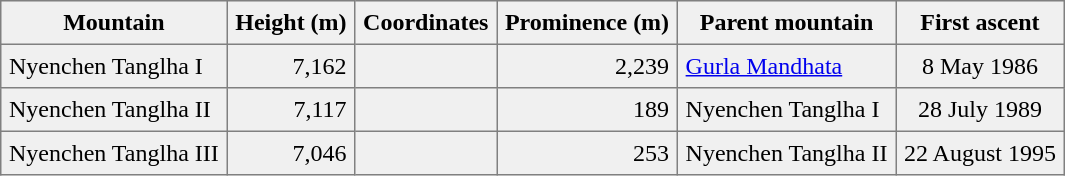<table border=1 cellspacing=0 cellpadding=5 style="border-collapse: collapse; background:#f0f0f0;">
<tr>
<th>Mountain</th>
<th>Height (m)</th>
<th>Coordinates</th>
<th>Prominence (m)</th>
<th>Parent mountain</th>
<th>First ascent</th>
</tr>
<tr>
<td>Nyenchen Tanglha I</td>
<td align=right>7,162</td>
<td></td>
<td align=right>2,239</td>
<td><a href='#'>Gurla Mandhata</a></td>
<td align=middle>8 May 1986</td>
</tr>
<tr>
<td>Nyenchen Tanglha II</td>
<td align=right>7,117</td>
<td></td>
<td align=right>189</td>
<td>Nyenchen Tanglha I</td>
<td align=middle>28 July 1989</td>
</tr>
<tr>
<td>Nyenchen Tanglha III</td>
<td align=right>7,046</td>
<td></td>
<td align=right>253</td>
<td>Nyenchen Tanglha II</td>
<td align=middle>22 August 1995</td>
</tr>
</table>
